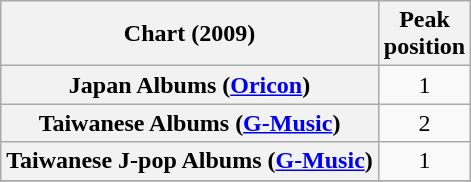<table class="wikitable sortable plainrowheaders">
<tr>
<th>Chart (2009)</th>
<th>Peak<br>position</th>
</tr>
<tr>
<th scope="row">Japan Albums (<a href='#'>Oricon</a>)</th>
<td align="center">1</td>
</tr>
<tr>
<th scope="row">Taiwanese Albums (<a href='#'>G-Music</a>)</th>
<td style="text-align:center;">2</td>
</tr>
<tr>
<th scope="row">Taiwanese J-pop Albums (<a href='#'>G-Music</a>)</th>
<td style="text-align:center;">1</td>
</tr>
<tr>
</tr>
</table>
